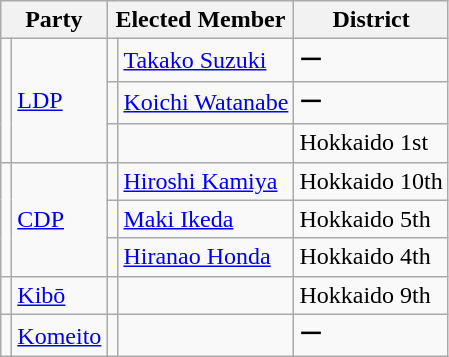<table class="wikitable">
<tr>
<th colspan=2>Party</th>
<th colspan=2>Elected Member</th>
<th>District</th>
</tr>
<tr>
<td rowspan=3 bgcolor=></td>
<td rowspan=3><a href='#'>LDP</a></td>
<td></td>
<td><a href='#'>Takako Suzuki</a></td>
<td>ー</td>
</tr>
<tr>
<td></td>
<td><a href='#'>Koichi Watanabe</a></td>
<td>ー</td>
</tr>
<tr>
<td></td>
<td></td>
<td>Hokkaido 1st</td>
</tr>
<tr>
<td rowspan=3 bgcolor=></td>
<td rowspan=3><a href='#'>CDP</a></td>
<td></td>
<td><a href='#'>Hiroshi Kamiya</a></td>
<td>Hokkaido 10th</td>
</tr>
<tr>
<td></td>
<td><a href='#'>Maki Ikeda</a></td>
<td>Hokkaido 5th</td>
</tr>
<tr>
<td></td>
<td><a href='#'>Hiranao Honda</a></td>
<td>Hokkaido 4th</td>
</tr>
<tr>
<td bgcolor=></td>
<td><a href='#'>Kibō</a></td>
<td></td>
<td></td>
<td>Hokkaido 9th</td>
</tr>
<tr>
<td bgcolor=></td>
<td><a href='#'>Komeito</a></td>
<td></td>
<td></td>
<td>ー</td>
</tr>
</table>
